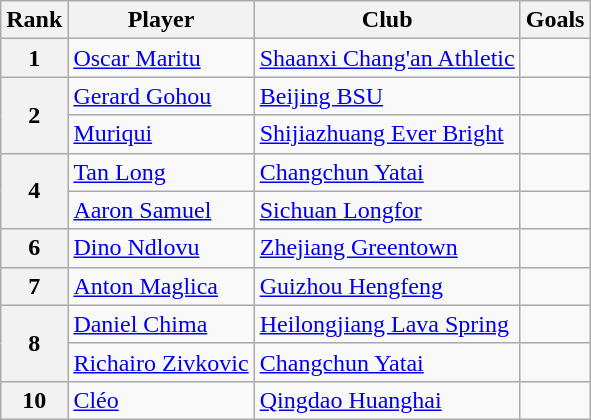<table class="wikitable">
<tr>
<th>Rank</th>
<th>Player</th>
<th>Club</th>
<th>Goals</th>
</tr>
<tr>
<th>1</th>
<td> <a href='#'>Oscar Maritu</a></td>
<td><a href='#'>Shaanxi Chang'an Athletic</a></td>
<td></td>
</tr>
<tr>
<th rowspan=2>2</th>
<td> <a href='#'>Gerard Gohou</a></td>
<td><a href='#'>Beijing BSU</a></td>
<td></td>
</tr>
<tr>
<td> <a href='#'>Muriqui</a></td>
<td><a href='#'>Shijiazhuang Ever Bright</a></td>
<td></td>
</tr>
<tr>
<th rowspan=2>4</th>
<td> <a href='#'>Tan Long</a></td>
<td><a href='#'>Changchun Yatai</a></td>
<td></td>
</tr>
<tr>
<td> <a href='#'>Aaron Samuel</a></td>
<td><a href='#'>Sichuan Longfor</a></td>
<td></td>
</tr>
<tr>
<th>6</th>
<td> <a href='#'>Dino Ndlovu</a></td>
<td><a href='#'>Zhejiang Greentown</a></td>
<td></td>
</tr>
<tr>
<th>7</th>
<td> <a href='#'>Anton Maglica</a></td>
<td><a href='#'>Guizhou Hengfeng</a></td>
<td></td>
</tr>
<tr>
<th rowspan=2>8</th>
<td> <a href='#'>Daniel Chima</a></td>
<td><a href='#'>Heilongjiang Lava Spring</a></td>
<td></td>
</tr>
<tr>
<td> <a href='#'>Richairo Zivkovic</a></td>
<td><a href='#'>Changchun Yatai</a></td>
<td></td>
</tr>
<tr>
<th>10</th>
<td> <a href='#'>Cléo</a></td>
<td><a href='#'>Qingdao Huanghai</a></td>
<td></td>
</tr>
</table>
